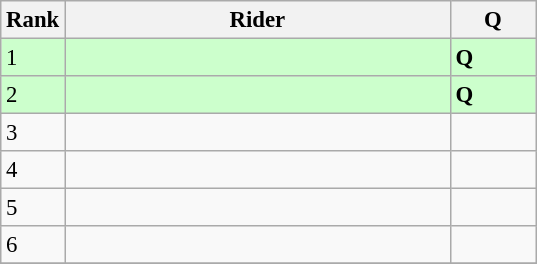<table class="wikitable" style="font-size:95%" style="text-align:center">
<tr>
<th>Rank</th>
<th width=250>Rider</th>
<th width=50>Q</th>
</tr>
<tr bgcolor=ccffcc>
<td>1</td>
<td align=left></td>
<td><strong>Q</strong></td>
</tr>
<tr bgcolor=ccffcc>
<td>2</td>
<td align=left></td>
<td><strong>Q</strong></td>
</tr>
<tr>
<td>3</td>
<td align=left></td>
<td></td>
</tr>
<tr>
<td>4</td>
<td align=left></td>
<td></td>
</tr>
<tr>
<td>5</td>
<td align=left></td>
<td></td>
</tr>
<tr>
<td>6</td>
<td align=left></td>
<td></td>
</tr>
<tr>
</tr>
</table>
